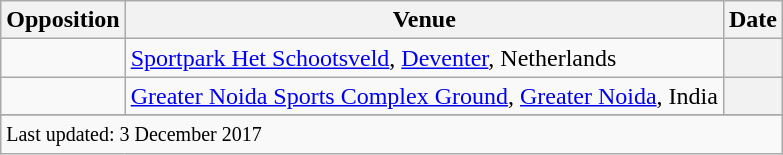<table class="wikitable plainrowheaders sortable">
<tr>
<th scope=col>Opposition</th>
<th scope=col>Venue</th>
<th scope=col>Date</th>
</tr>
<tr>
<td scope=row></td>
<td><a href='#'>Sportpark Het Schootsveld</a>, <a href='#'>Deventer</a>, Netherlands</td>
<th scope=row></th>
</tr>
<tr>
<td scope=row></td>
<td><a href='#'>Greater Noida Sports Complex Ground</a>, <a href='#'>Greater Noida</a>, India</td>
<th scope=row></th>
</tr>
<tr>
</tr>
<tr class=sortbottom>
<td colspan=3><small>Last updated: 3 December 2017</small></td>
</tr>
</table>
